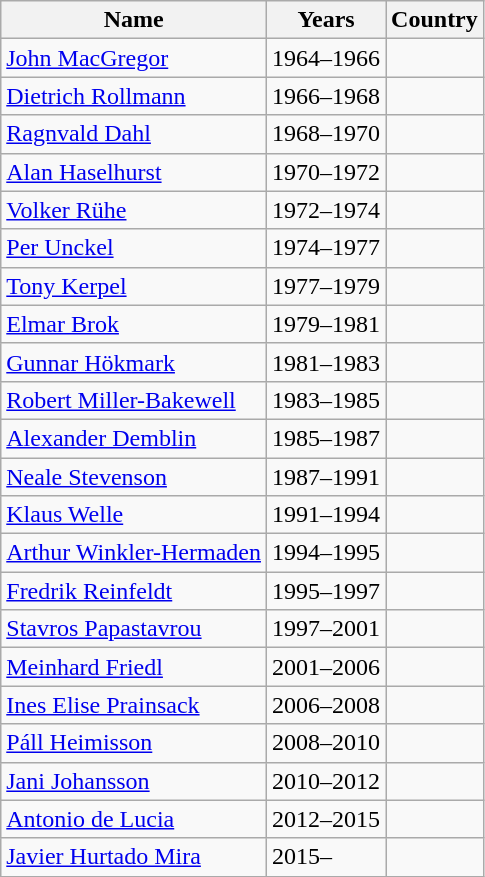<table class="wikitable sortable">
<tr>
<th>Name</th>
<th>Years</th>
<th>Country</th>
</tr>
<tr>
<td><a href='#'>John MacGregor</a></td>
<td>1964–1966</td>
<td></td>
</tr>
<tr>
<td><a href='#'>Dietrich Rollmann</a></td>
<td>1966–1968</td>
<td></td>
</tr>
<tr>
<td><a href='#'>Ragnvald Dahl</a></td>
<td>1968–1970</td>
<td></td>
</tr>
<tr>
<td><a href='#'>Alan Haselhurst</a></td>
<td>1970–1972</td>
<td></td>
</tr>
<tr>
<td><a href='#'>Volker Rühe</a></td>
<td>1972–1974</td>
<td></td>
</tr>
<tr>
<td><a href='#'>Per Unckel</a></td>
<td>1974–1977</td>
<td></td>
</tr>
<tr>
<td><a href='#'>Tony Kerpel</a></td>
<td>1977–1979</td>
<td></td>
</tr>
<tr>
<td><a href='#'>Elmar Brok</a></td>
<td>1979–1981</td>
<td></td>
</tr>
<tr>
<td><a href='#'>Gunnar Hökmark</a></td>
<td>1981–1983</td>
<td></td>
</tr>
<tr>
<td><a href='#'>Robert Miller-Bakewell</a></td>
<td>1983–1985</td>
<td></td>
</tr>
<tr>
<td><a href='#'>Alexander Demblin</a></td>
<td>1985–1987</td>
<td></td>
</tr>
<tr>
<td><a href='#'>Neale Stevenson</a></td>
<td>1987–1991</td>
<td></td>
</tr>
<tr>
<td><a href='#'>Klaus Welle</a></td>
<td>1991–1994</td>
<td></td>
</tr>
<tr>
<td><a href='#'>Arthur Winkler-Hermaden</a></td>
<td>1994–1995</td>
<td></td>
</tr>
<tr>
<td><a href='#'>Fredrik Reinfeldt</a></td>
<td>1995–1997</td>
<td></td>
</tr>
<tr>
<td><a href='#'>Stavros Papastavrou</a></td>
<td>1997–2001</td>
<td></td>
</tr>
<tr>
<td><a href='#'>Meinhard Friedl</a></td>
<td>2001–2006</td>
<td></td>
</tr>
<tr>
<td><a href='#'>Ines Elise Prainsack</a></td>
<td>2006–2008</td>
<td></td>
</tr>
<tr>
<td><a href='#'>Páll Heimisson</a></td>
<td>2008–2010</td>
<td></td>
</tr>
<tr>
<td><a href='#'>Jani Johansson</a></td>
<td>2010–2012</td>
<td></td>
</tr>
<tr>
<td><a href='#'>Antonio de Lucia</a></td>
<td>2012–2015</td>
<td></td>
</tr>
<tr>
<td><a href='#'>Javier Hurtado Mira</a></td>
<td>2015–</td>
<td></td>
</tr>
</table>
